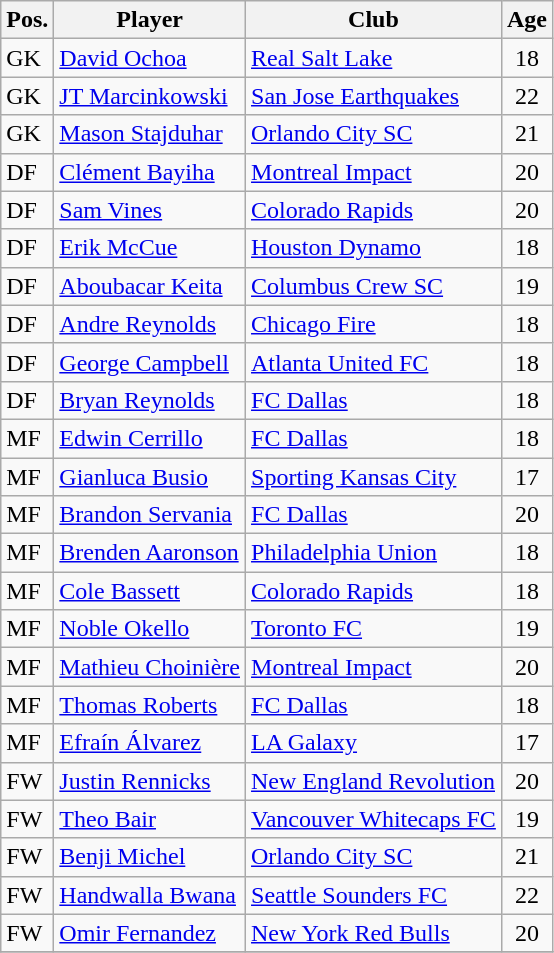<table class="wikitable">
<tr>
<th>Pos.</th>
<th>Player</th>
<th>Club</th>
<th>Age</th>
</tr>
<tr>
<td>GK</td>
<td> <a href='#'>David Ochoa</a></td>
<td><a href='#'>Real Salt Lake</a></td>
<td style="text-align:center;">18</td>
</tr>
<tr>
<td>GK</td>
<td> <a href='#'>JT Marcinkowski</a></td>
<td><a href='#'>San Jose Earthquakes</a></td>
<td style="text-align:center;">22</td>
</tr>
<tr>
<td>GK</td>
<td> <a href='#'>Mason Stajduhar</a></td>
<td><a href='#'>Orlando City SC</a></td>
<td style="text-align:center;">21</td>
</tr>
<tr>
<td>DF</td>
<td> <a href='#'>Clément Bayiha</a></td>
<td><a href='#'>Montreal Impact</a></td>
<td style="text-align:center;">20</td>
</tr>
<tr>
<td>DF</td>
<td> <a href='#'>Sam Vines</a></td>
<td><a href='#'>Colorado Rapids</a></td>
<td style="text-align:center;">20</td>
</tr>
<tr>
<td>DF</td>
<td> <a href='#'>Erik McCue</a></td>
<td><a href='#'>Houston Dynamo</a></td>
<td style="text-align:center;">18</td>
</tr>
<tr>
<td>DF</td>
<td> <a href='#'>Aboubacar Keita</a></td>
<td><a href='#'>Columbus Crew SC</a></td>
<td style="text-align:center;">19</td>
</tr>
<tr>
<td>DF</td>
<td> <a href='#'>Andre Reynolds</a></td>
<td><a href='#'>Chicago Fire</a></td>
<td style="text-align:center;">18</td>
</tr>
<tr>
<td>DF</td>
<td> <a href='#'>George Campbell</a></td>
<td><a href='#'>Atlanta United FC</a></td>
<td style="text-align:center;">18</td>
</tr>
<tr>
<td>DF</td>
<td> <a href='#'>Bryan Reynolds</a></td>
<td><a href='#'>FC Dallas</a></td>
<td style="text-align:center;">18</td>
</tr>
<tr>
<td>MF</td>
<td> <a href='#'>Edwin Cerrillo</a></td>
<td><a href='#'>FC Dallas</a></td>
<td style="text-align:center;">18</td>
</tr>
<tr>
<td>MF</td>
<td> <a href='#'>Gianluca Busio</a></td>
<td><a href='#'>Sporting Kansas City</a></td>
<td style="text-align:center;">17</td>
</tr>
<tr>
<td>MF</td>
<td> <a href='#'>Brandon Servania</a></td>
<td><a href='#'>FC Dallas</a></td>
<td style="text-align:center;">20</td>
</tr>
<tr>
<td>MF</td>
<td> <a href='#'>Brenden Aaronson</a></td>
<td><a href='#'>Philadelphia Union</a></td>
<td style="text-align:center;">18</td>
</tr>
<tr>
<td>MF</td>
<td> <a href='#'>Cole Bassett</a></td>
<td><a href='#'>Colorado Rapids</a></td>
<td style="text-align:center;">18</td>
</tr>
<tr>
<td>MF</td>
<td> <a href='#'>Noble Okello</a></td>
<td><a href='#'>Toronto FC</a></td>
<td style="text-align:center;">19</td>
</tr>
<tr>
<td>MF</td>
<td> <a href='#'>Mathieu Choinière</a></td>
<td><a href='#'>Montreal Impact</a></td>
<td style="text-align:center;">20</td>
</tr>
<tr>
<td>MF</td>
<td> <a href='#'>Thomas Roberts</a></td>
<td><a href='#'>FC Dallas</a></td>
<td style="text-align:center;">18</td>
</tr>
<tr>
<td>MF</td>
<td> <a href='#'>Efraín Álvarez</a></td>
<td><a href='#'>LA Galaxy</a></td>
<td style="text-align:center;">17</td>
</tr>
<tr>
<td>FW</td>
<td> <a href='#'>Justin Rennicks</a></td>
<td><a href='#'>New England Revolution</a></td>
<td style="text-align:center;">20</td>
</tr>
<tr>
<td>FW</td>
<td> <a href='#'>Theo Bair</a></td>
<td><a href='#'>Vancouver Whitecaps FC</a></td>
<td style="text-align:center;">19</td>
</tr>
<tr>
<td>FW</td>
<td> <a href='#'>Benji Michel</a></td>
<td><a href='#'>Orlando City SC</a></td>
<td style="text-align:center;">21</td>
</tr>
<tr>
<td>FW</td>
<td> <a href='#'>Handwalla Bwana</a></td>
<td><a href='#'>Seattle Sounders FC</a></td>
<td style="text-align:center;">22</td>
</tr>
<tr>
<td>FW</td>
<td> <a href='#'>Omir Fernandez</a></td>
<td><a href='#'>New York Red Bulls</a></td>
<td style="text-align:center;">20</td>
</tr>
<tr>
</tr>
</table>
